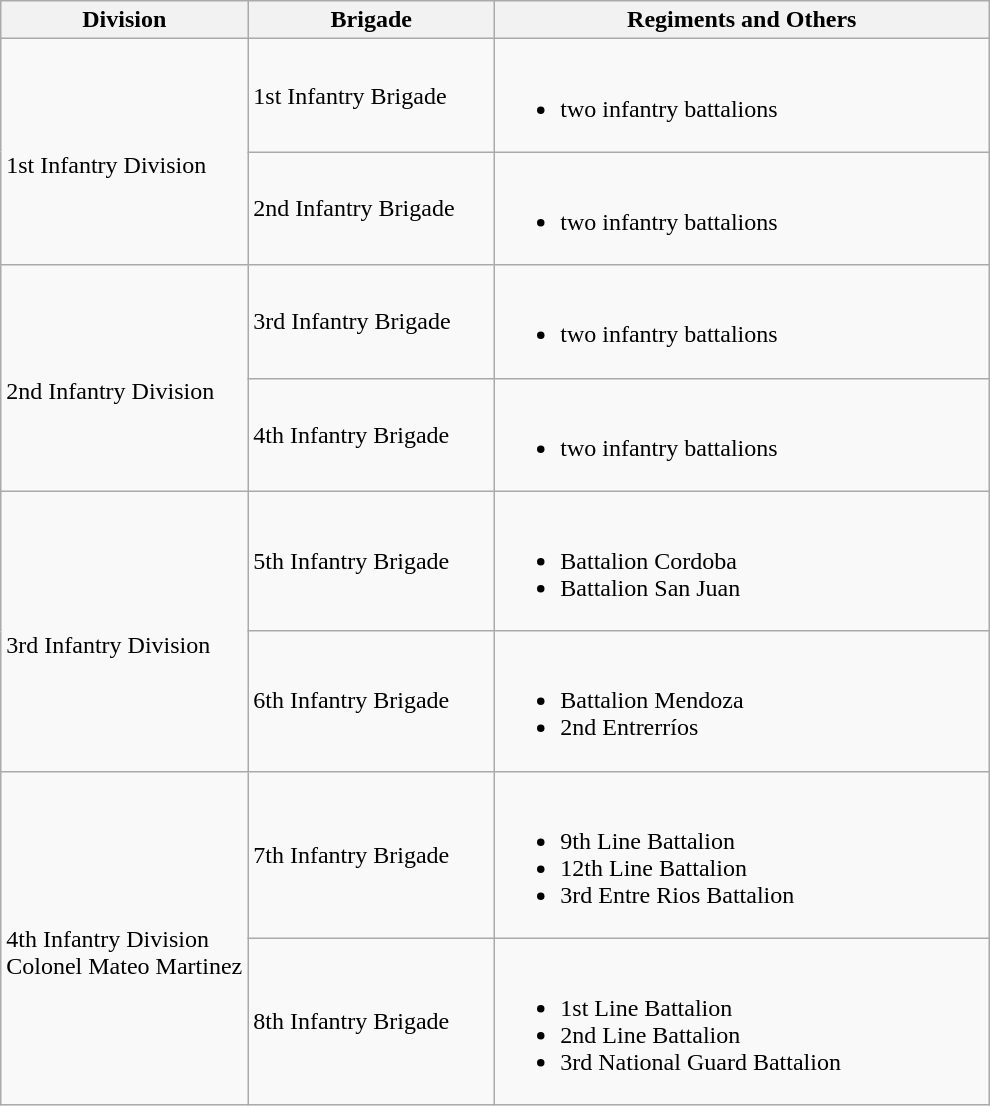<table class="wikitable">
<tr>
<th style="width:25%;">Division</th>
<th style="width:25%;">Brigade</th>
<th>Regiments and Others</th>
</tr>
<tr>
<td rowspan=2><br>1st Infantry Division</td>
<td>1st Infantry Brigade</td>
<td><br><ul><li>two infantry battalions</li></ul></td>
</tr>
<tr>
<td>2nd Infantry Brigade</td>
<td><br><ul><li>two infantry battalions</li></ul></td>
</tr>
<tr>
<td rowspan=2><br>2nd Infantry Division</td>
<td>3rd Infantry Brigade</td>
<td><br><ul><li>two infantry battalions</li></ul></td>
</tr>
<tr>
<td>4th Infantry Brigade</td>
<td><br><ul><li>two infantry battalions</li></ul></td>
</tr>
<tr>
<td rowspan=2><br>3rd Infantry Division</td>
<td>5th Infantry Brigade</td>
<td><br><ul><li>Battalion Cordoba</li><li>Battalion San Juan</li></ul></td>
</tr>
<tr>
<td>6th Infantry Brigade</td>
<td><br><ul><li>Battalion Mendoza</li><li>2nd Entrerríos</li></ul></td>
</tr>
<tr>
<td rowspan=2><br>4th Infantry Division
<br>
Colonel Mateo Martinez</td>
<td>7th Infantry Brigade</td>
<td><br><ul><li>9th Line Battalion</li><li>12th Line Battalion</li><li>3rd Entre Rios Battalion</li></ul></td>
</tr>
<tr>
<td>8th Infantry Brigade</td>
<td><br><ul><li>1st Line Battalion</li><li>2nd Line Battalion</li><li>3rd National Guard Battalion</li></ul></td>
</tr>
</table>
